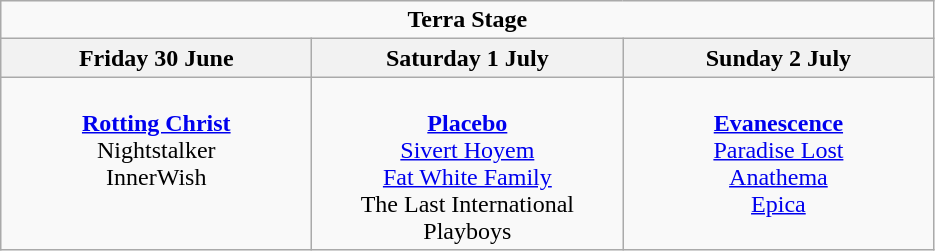<table class="wikitable">
<tr>
<td colspan="3" align="center"><strong>Terra Stage</strong></td>
</tr>
<tr>
<th>Friday 30 June</th>
<th>Saturday 1 July</th>
<th>Sunday 2 July</th>
</tr>
<tr>
<td valign="top" align="center" width=200><br><strong><a href='#'>Rotting Christ</a></strong>
<br>Nightstalker
<br>InnerWish</td>
<td valign="top" align="center" width=200><br><strong><a href='#'>Placebo</a></strong>
<br><a href='#'>Sivert Hoyem</a>
<br><a href='#'>Fat White Family</a>
<br>The Last International Playboys</td>
<td valign="top" align="center" width=200><br><strong><a href='#'>Evanescence</a></strong>
<br><a href='#'>Paradise Lost</a>
<br><a href='#'>Anathema</a>
<br><a href='#'>Epica</a></td>
</tr>
</table>
